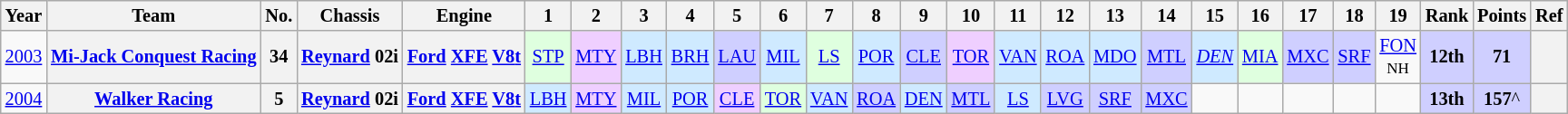<table class="wikitable" style="text-align:center; font-size:85%">
<tr>
<th>Year</th>
<th>Team</th>
<th>No.</th>
<th>Chassis</th>
<th>Engine</th>
<th>1</th>
<th>2</th>
<th>3</th>
<th>4</th>
<th>5</th>
<th>6</th>
<th>7</th>
<th>8</th>
<th>9</th>
<th>10</th>
<th>11</th>
<th>12</th>
<th>13</th>
<th>14</th>
<th>15</th>
<th>16</th>
<th>17</th>
<th>18</th>
<th>19</th>
<th>Rank</th>
<th>Points</th>
<th>Ref</th>
</tr>
<tr>
<td><a href='#'>2003</a></td>
<th nowrap><a href='#'>Mi-Jack Conquest Racing</a></th>
<th>34</th>
<th nowrap><a href='#'>Reynard</a> 02i</th>
<th nowrap><a href='#'>Ford</a> <a href='#'>XFE</a> <a href='#'>V8</a><a href='#'>t</a></th>
<td style="background:#DFFFDF;"><a href='#'>STP</a><br></td>
<td style="background:#EFCFFF;"><a href='#'>MTY</a><br></td>
<td style="background:#CFEAFF;"><a href='#'>LBH</a><br></td>
<td style="background:#CFEAFF;"><a href='#'>BRH</a><br></td>
<td style="background:#CFCFFF;"><a href='#'>LAU</a><br></td>
<td style="background:#CFEAFF;"><a href='#'>MIL</a><br></td>
<td style="background:#DFFFDF;"><a href='#'>LS</a><br></td>
<td style="background:#CFEAFF;"><a href='#'>POR</a><br></td>
<td style="background:#CFCFFF;"><a href='#'>CLE</a><br></td>
<td style="background:#EFCFFF;"><a href='#'>TOR</a><br></td>
<td style="background:#CFEAFF;"><a href='#'>VAN</a><br></td>
<td style="background:#CFEAFF;"><a href='#'>ROA</a><br></td>
<td style="background:#CFEAFF;"><a href='#'>MDO</a><br></td>
<td style="background:#CFCFFF;"><a href='#'>MTL</a><br></td>
<td style="background:#CFEAFF;"><em><a href='#'>DEN</a></em><br></td>
<td style="background:#DFFFDF;"><a href='#'>MIA</a><br></td>
<td style="background:#CFCFFF;"><a href='#'>MXC</a><br></td>
<td style="background:#CFCFFF;"><a href='#'>SRF</a><br></td>
<td><a href='#'>FON</a><br><small>NH</small></td>
<td style="background:#CFCFFF;"><strong>12th</strong></td>
<td style="background:#CFCFFF;"><strong>71</strong></td>
<th></th>
</tr>
<tr>
<td><a href='#'>2004</a></td>
<th nowrap><a href='#'>Walker Racing</a></th>
<th>5</th>
<th nowrap><a href='#'>Reynard</a> 02i</th>
<th nowrap><a href='#'>Ford</a> <a href='#'>XFE</a> <a href='#'>V8</a><a href='#'>t</a></th>
<td style="background:#CFEAFF;"><a href='#'>LBH</a><br></td>
<td style="background:#EFCFFF;"><a href='#'>MTY</a><br></td>
<td style="background:#CFEAFF;"><a href='#'>MIL</a><br></td>
<td style="background:#CFEAFF;"><a href='#'>POR</a><br></td>
<td style="background:#EFCFFF;"><a href='#'>CLE</a><br></td>
<td style="background:#DFFFDF;"><a href='#'>TOR</a><br></td>
<td style="background:#CFEAFF;"><a href='#'>VAN</a><br></td>
<td style="background:#CFCFFF;"><a href='#'>ROA</a><br></td>
<td style="background:#CFEAFF;"><a href='#'>DEN</a><br></td>
<td style="background:#CFCFFF;"><a href='#'>MTL</a><br></td>
<td style="background:#CFEAFF;"><a href='#'>LS</a><br></td>
<td style="background:#CFCFFF;"><a href='#'>LVG</a><br></td>
<td style="background:#CFCFFF;"><a href='#'>SRF</a><br></td>
<td style="background:#CFCFFF;"><a href='#'>MXC</a><br></td>
<td> </td>
<td> </td>
<td> </td>
<td> </td>
<td> </td>
<td style="background:#CFCFFF;"><strong>13th</strong></td>
<td style="background:#CFCFFF;"><strong>157</strong>^</td>
<th></th>
</tr>
</table>
